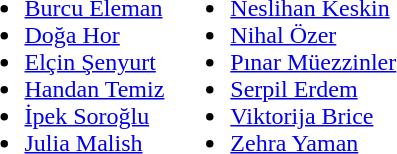<table>
<tr valign="top">
<td><br><ul><li> <a href='#'>Burcu Eleman</a></li><li> <a href='#'>Doğa Hor</a></li><li> <a href='#'>Elçin Şenyurt</a></li><li> <a href='#'>Handan Temiz</a></li><li> <a href='#'>İpek Soroğlu</a></li><li> <a href='#'>Julia Malish</a></li></ul></td>
<td><br><ul><li> <a href='#'>Neslihan Keskin</a></li><li> <a href='#'>Nihal Özer</a></li><li> <a href='#'>Pınar Müezzinler</a></li><li> <a href='#'>Serpil Erdem</a></li><li> <a href='#'>Viktorija Brice</a></li><li> <a href='#'>Zehra Yaman</a></li></ul></td>
</tr>
</table>
